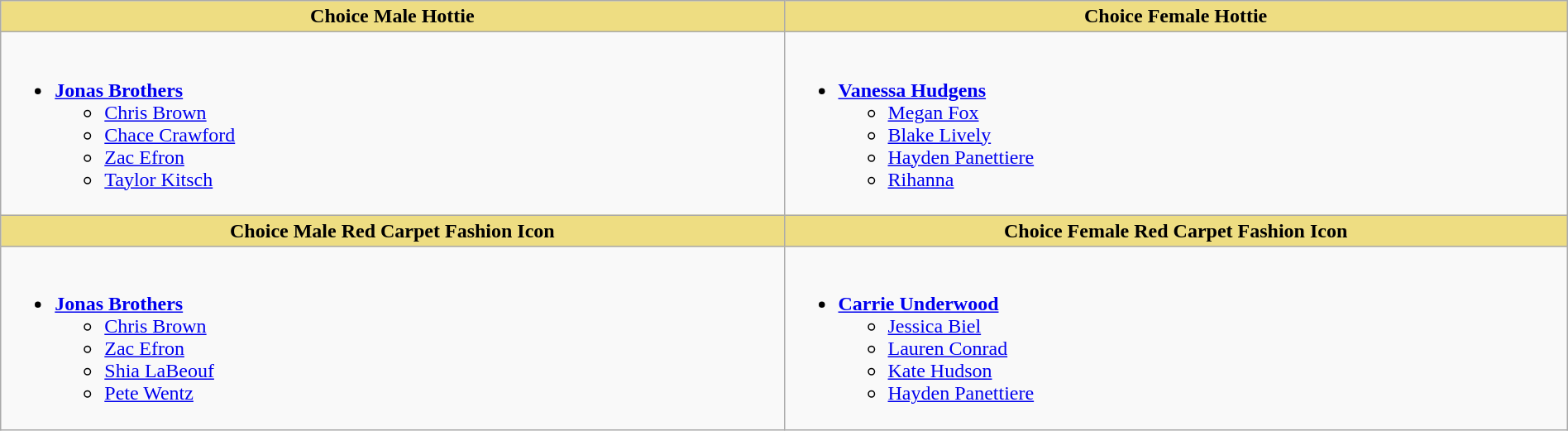<table class="wikitable" style="width:100%">
<tr>
<th style="background:#EEDD82; width:50%">Choice Male Hottie</th>
<th style="background:#EEDD82; width:50%">Choice Female Hottie</th>
</tr>
<tr>
<td valign="top"><br><ul><li><strong><a href='#'>Jonas Brothers</a></strong><ul><li><a href='#'>Chris Brown</a></li><li><a href='#'>Chace Crawford</a></li><li><a href='#'>Zac Efron</a></li><li><a href='#'>Taylor Kitsch</a></li></ul></li></ul></td>
<td valign="top"><br><ul><li><strong><a href='#'>Vanessa Hudgens</a></strong><ul><li><a href='#'>Megan Fox</a></li><li><a href='#'>Blake Lively</a></li><li><a href='#'>Hayden Panettiere</a></li><li><a href='#'>Rihanna</a></li></ul></li></ul></td>
</tr>
<tr>
<th style="background:#EEDD82; width:50%">Choice Male Red Carpet Fashion Icon</th>
<th style="background:#EEDD82; width:50%">Choice Female Red Carpet Fashion Icon</th>
</tr>
<tr>
<td valign="top"><br><ul><li><strong><a href='#'>Jonas Brothers</a></strong><ul><li><a href='#'>Chris Brown</a></li><li><a href='#'>Zac Efron</a></li><li><a href='#'>Shia LaBeouf</a></li><li><a href='#'>Pete Wentz</a></li></ul></li></ul></td>
<td valign="top"><br><ul><li><strong><a href='#'>Carrie Underwood</a></strong><ul><li><a href='#'>Jessica Biel</a></li><li><a href='#'>Lauren Conrad</a></li><li><a href='#'>Kate Hudson</a></li><li><a href='#'>Hayden Panettiere</a></li></ul></li></ul></td>
</tr>
</table>
